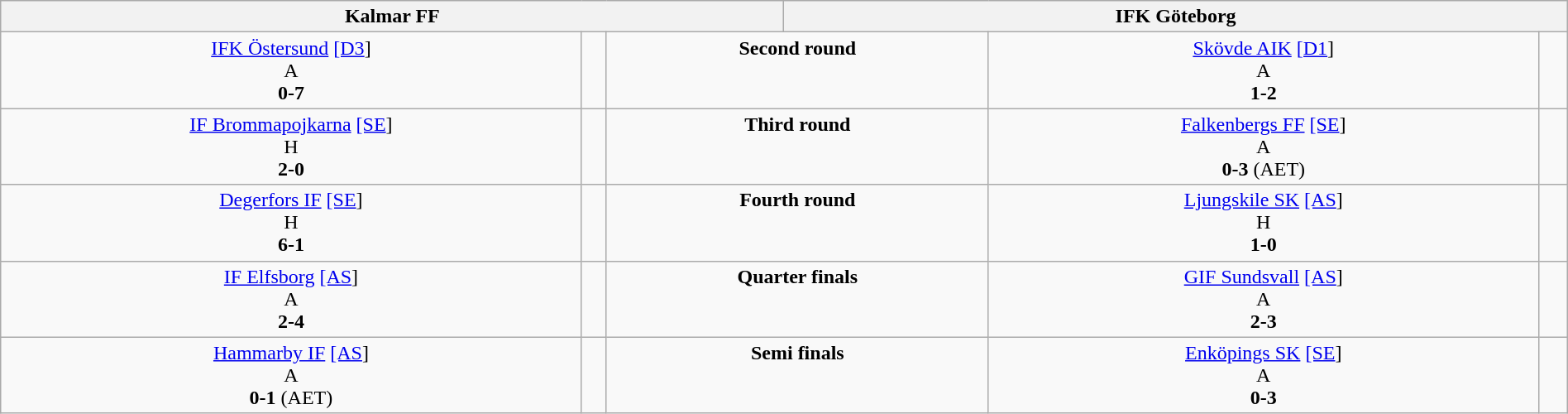<table style="width:100%;" class="wikitable">
<tr valign=top>
<th colspan="3" style="width:45%;">Kalmar FF</th>
<th colspan="3" style="width:45%;">IFK Göteborg</th>
</tr>
<tr valign=top align=center>
<td><a href='#'>IFK Östersund</a> <a href='#'>[D3</a>]<br>A<br><strong>0-7</strong></td>
<td align=left></td>
<td colspan=2><strong>Second round</strong></td>
<td><a href='#'>Skövde AIK</a> <a href='#'>[D1</a>]<br>A<br><strong>1-2</strong></td>
<td align=left></td>
</tr>
<tr valign=top align=center>
<td><a href='#'>IF Brommapojkarna</a> <a href='#'>[SE</a>]<br>H<br><strong>2-0</strong></td>
<td align=left></td>
<td colspan=2><strong>Third round</strong></td>
<td><a href='#'>Falkenbergs FF</a> <a href='#'>[SE</a>]<br>A<br><strong>0-3</strong> (AET)</td>
<td align=left></td>
</tr>
<tr valign=top align=center>
<td><a href='#'>Degerfors IF</a> <a href='#'>[SE</a>]<br>H<br><strong>6-1</strong></td>
<td align=left></td>
<td colspan=2><strong>Fourth round</strong></td>
<td><a href='#'>Ljungskile SK</a> <a href='#'>[AS</a>]<br>H<br><strong>1-0</strong></td>
<td align=left></td>
</tr>
<tr valign=top align=center>
<td><a href='#'>IF Elfsborg</a> <a href='#'>[AS</a>]<br>A<br><strong>2-4</strong></td>
<td align=left></td>
<td colspan=2><strong>Quarter finals</strong></td>
<td><a href='#'>GIF Sundsvall</a> <a href='#'>[AS</a>]<br>A<br><strong>2-3</strong></td>
<td align=left></td>
</tr>
<tr valign=top align=center>
<td><a href='#'>Hammarby IF</a> <a href='#'>[AS</a>]<br>A<br><strong>0-1</strong> (AET)</td>
<td align=left></td>
<td colspan=2><strong>Semi finals</strong></td>
<td><a href='#'>Enköpings SK</a> <a href='#'>[SE</a>]<br>A<br><strong>0-3</strong></td>
<td align=left></td>
</tr>
</table>
